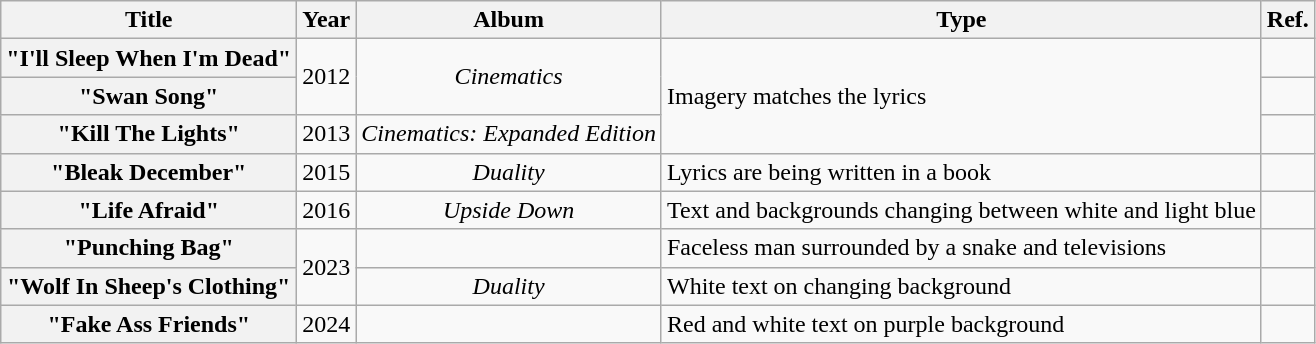<table class="wikitable plainrowheaders" style="text-align:center;">
<tr>
<th>Title</th>
<th>Year</th>
<th>Album</th>
<th>Type</th>
<th>Ref.</th>
</tr>
<tr>
<th scope="row">"I'll Sleep When I'm Dead"</th>
<td rowspan="2">2012</td>
<td rowspan="2"><em>Cinematics</em></td>
<td rowspan="3" style="text-align:left;">Imagery matches the lyrics</td>
<td></td>
</tr>
<tr>
<th scope="row">"Swan Song"</th>
<td></td>
</tr>
<tr>
<th scope="row">"Kill The Lights"</th>
<td>2013</td>
<td><em>Cinematics: Expanded Edition</em></td>
<td></td>
</tr>
<tr>
<th scope="row">"Bleak December"</th>
<td>2015</td>
<td><em>Duality</em></td>
<td style="text-align:left;">Lyrics are being written in a book</td>
<td></td>
</tr>
<tr>
<th scope="row">"Life Afraid"</th>
<td>2016</td>
<td><em>Upside Down</em></td>
<td style="text-align:left;">Text and backgrounds changing between white and light blue</td>
<td></td>
</tr>
<tr>
<th scope="row">"Punching Bag"</th>
<td rowspan="2">2023</td>
<td></td>
<td style="text-align:left;">Faceless man surrounded by a snake and televisions</td>
<td></td>
</tr>
<tr>
<th scope="row">"Wolf In Sheep's Clothing"</th>
<td><em>Duality</em></td>
<td style="text-align:left;">White text on changing background</td>
<td></td>
</tr>
<tr>
<th scope="row">"Fake Ass Friends"</th>
<td>2024</td>
<td></td>
<td style="text-align:left;">Red and white text on purple background</td>
<td></td>
</tr>
</table>
